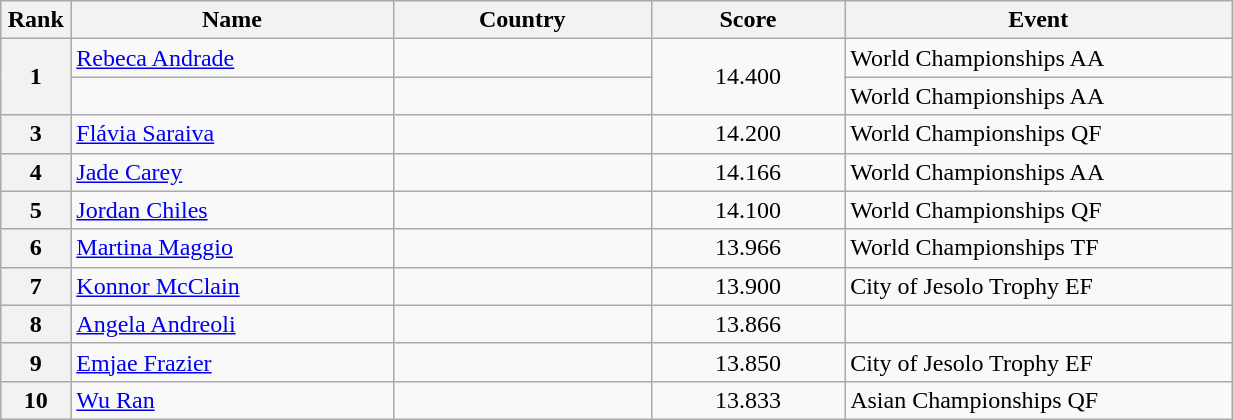<table class="wikitable sortable" style="width:65%;">
<tr>
<th style="text-align:center; width:5%;">Rank</th>
<th style="text-align:center; width:25%;">Name</th>
<th style="text-align:center; width:20%;">Country</th>
<th style="text-align:center; width:15%;">Score</th>
<th style="text-align:center; width:30%;">Event</th>
</tr>
<tr>
<th rowspan="2">1</th>
<td><a href='#'>Rebeca Andrade</a></td>
<td></td>
<td rowspan="2" align="center">14.400</td>
<td>World Championships AA</td>
</tr>
<tr>
<td></td>
<td></td>
<td>World Championships AA</td>
</tr>
<tr>
<th>3</th>
<td><a href='#'>Flávia Saraiva</a></td>
<td></td>
<td align="center">14.200</td>
<td>World Championships QF</td>
</tr>
<tr>
<th>4</th>
<td><a href='#'>Jade Carey</a></td>
<td></td>
<td align="center">14.166</td>
<td>World Championships AA</td>
</tr>
<tr>
<th>5</th>
<td><a href='#'>Jordan Chiles</a></td>
<td></td>
<td align="center">14.100</td>
<td>World Championships QF</td>
</tr>
<tr>
<th>6</th>
<td><a href='#'>Martina Maggio</a></td>
<td></td>
<td align="center">13.966</td>
<td>World Championships TF</td>
</tr>
<tr>
<th>7</th>
<td><a href='#'>Konnor McClain</a></td>
<td></td>
<td align="center">13.900</td>
<td>City of Jesolo Trophy EF</td>
</tr>
<tr>
<th>8</th>
<td><a href='#'>Angela Andreoli</a></td>
<td></td>
<td align="center">13.866</td>
<td></td>
</tr>
<tr>
<th>9</th>
<td><a href='#'>Emjae Frazier</a></td>
<td></td>
<td align="center">13.850</td>
<td>City of Jesolo Trophy EF</td>
</tr>
<tr>
<th>10</th>
<td><a href='#'>Wu Ran</a></td>
<td></td>
<td align="center">13.833</td>
<td>Asian Championships QF</td>
</tr>
</table>
